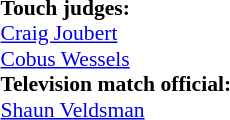<table width=100% style="font-size: 90%">
<tr>
<td><br><strong>Touch judges:</strong>
<br> <a href='#'>Craig Joubert</a>
<br> <a href='#'>Cobus Wessels</a>
<br><strong>Television match official:</strong>
<br> <a href='#'>Shaun Veldsman</a></td>
</tr>
</table>
